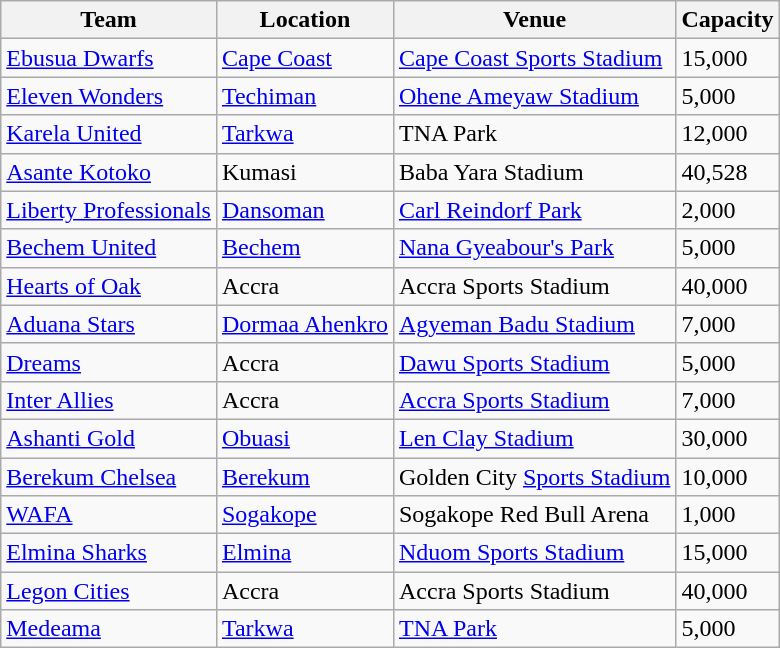<table class="wikitable sortable">
<tr>
<th>Team</th>
<th>Location</th>
<th>Venue</th>
<th>Capacity</th>
</tr>
<tr>
<td><a href='#'>Ebusua Dwarfs</a></td>
<td><a href='#'>Cape Coast</a></td>
<td><a href='#'>Cape Coast Sports Stadium</a></td>
<td>15,000</td>
</tr>
<tr>
<td><a href='#'>Eleven Wonders</a></td>
<td><a href='#'>Techiman</a></td>
<td><a href='#'>Ohene Ameyaw Stadium</a></td>
<td>5,000</td>
</tr>
<tr>
<td><a href='#'>Karela United</a></td>
<td><a href='#'>Tarkwa</a></td>
<td>TNA Park</td>
<td>12,000</td>
</tr>
<tr>
<td><a href='#'>Asante Kotoko</a></td>
<td>Kumasi</td>
<td>Baba Yara Stadium</td>
<td>40,528</td>
</tr>
<tr>
<td><a href='#'>Liberty Professionals</a></td>
<td><a href='#'>Dansoman</a></td>
<td><a href='#'>Carl Reindorf Park</a></td>
<td>2,000</td>
</tr>
<tr>
<td><a href='#'>Bechem United</a></td>
<td><a href='#'>Bechem</a></td>
<td><a href='#'>Nana Gyeabour's Park</a></td>
<td>5,000</td>
</tr>
<tr>
<td><a href='#'>Hearts of Oak</a></td>
<td>Accra</td>
<td>Accra Sports Stadium</td>
<td>40,000</td>
</tr>
<tr>
<td><a href='#'>Aduana Stars</a></td>
<td><a href='#'>Dormaa Ahenkro</a></td>
<td><a href='#'>Agyeman Badu Stadium</a></td>
<td>7,000</td>
</tr>
<tr>
<td><a href='#'>Dreams</a></td>
<td>Accra</td>
<td><a href='#'>Dawu Sports Stadium</a></td>
<td>5,000</td>
</tr>
<tr>
<td><a href='#'>Inter Allies</a></td>
<td>Accra</td>
<td><a href='#'>Accra Sports Stadium</a></td>
<td>7,000</td>
</tr>
<tr>
<td><a href='#'>Ashanti Gold</a></td>
<td><a href='#'>Obuasi</a></td>
<td><a href='#'>Len Clay Stadium</a></td>
<td>30,000</td>
</tr>
<tr>
<td><a href='#'>Berekum Chelsea</a></td>
<td><a href='#'>Berekum</a></td>
<td>Golden City <a href='#'>Sports Stadium</a></td>
<td>10,000</td>
</tr>
<tr>
<td><a href='#'>WAFA</a></td>
<td><a href='#'>Sogakope</a></td>
<td>Sogakope Red Bull Arena</td>
<td>1,000</td>
</tr>
<tr>
<td><a href='#'>Elmina Sharks</a></td>
<td><a href='#'>Elmina</a></td>
<td><a href='#'>Nduom Sports Stadium</a></td>
<td>15,000</td>
</tr>
<tr>
<td><a href='#'>Legon Cities</a></td>
<td>Accra</td>
<td>Accra Sports Stadium</td>
<td>40,000</td>
</tr>
<tr>
<td><a href='#'>Medeama</a></td>
<td><a href='#'>Tarkwa</a></td>
<td><a href='#'>TNA Park</a></td>
<td>5,000</td>
</tr>
</table>
